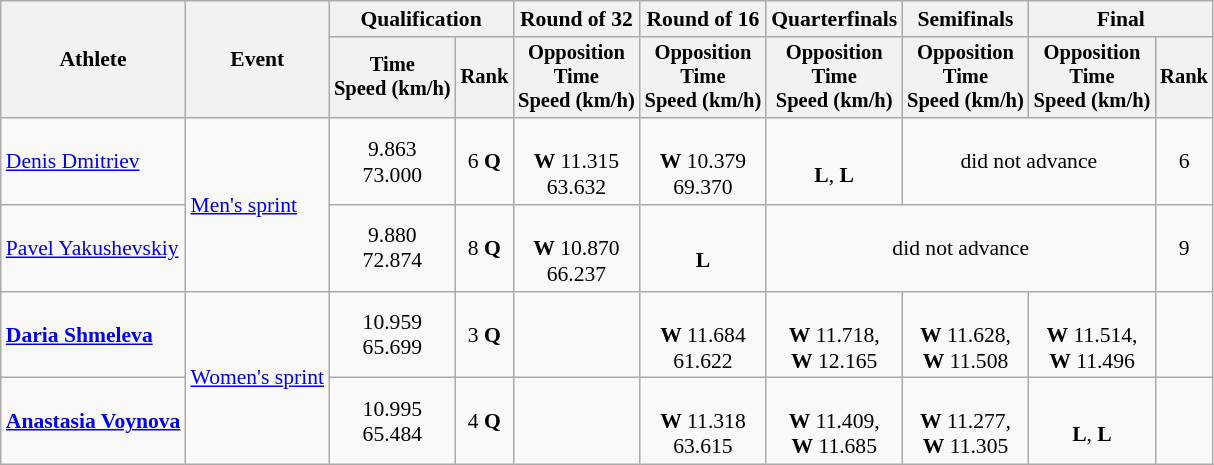<table class="wikitable" style="font-size:90%">
<tr>
<th rowspan=2>Athlete</th>
<th rowspan=2>Event</th>
<th colspan=2>Qualification</th>
<th>Round of 32</th>
<th>Round of 16</th>
<th>Quarterfinals</th>
<th>Semifinals</th>
<th colspan=2>Final</th>
</tr>
<tr style="font-size:95%">
<th>Time<br>Speed (km/h)</th>
<th>Rank</th>
<th>Opposition<br>Time<br>Speed (km/h)</th>
<th>Opposition<br>Time<br>Speed (km/h)</th>
<th>Opposition<br>Time<br>Speed (km/h)</th>
<th>Opposition<br>Time<br>Speed (km/h)</th>
<th>Opposition<br>Time<br>Speed (km/h)</th>
<th>Rank</th>
</tr>
<tr align=center>
<td align=left><a href='#'>Denis Dmitriev</a></td>
<td align=left rowspan=2><a href='#'>Men's sprint</a></td>
<td>9.863<br>73.000</td>
<td>6 <strong>Q</strong></td>
<td><br><strong>W</strong> 11.315<br>63.632</td>
<td><br><strong>W</strong> 10.379<br>69.370</td>
<td><br><strong>L</strong>, <strong>L</strong></td>
<td colspan=2>did not advance</td>
<td>6</td>
</tr>
<tr align=center>
<td align=left><a href='#'>Pavel Yakushevskiy</a></td>
<td>9.880<br>72.874</td>
<td>8 <strong>Q</strong></td>
<td><br><strong>W</strong> 10.870<br>66.237</td>
<td><br><strong>L</strong></td>
<td colspan=3>did not advance</td>
<td>9</td>
</tr>
<tr align=center>
<td align=left><strong><a href='#'>Daria Shmeleva</a></strong></td>
<td align=left rowspan=2><a href='#'>Women's sprint</a></td>
<td>10.959<br>65.699</td>
<td>3 <strong>Q</strong></td>
<td></td>
<td><br><strong>W</strong> 11.684<br>61.622</td>
<td><br><strong>W</strong> 11.718,<br><strong>W</strong> 12.165</td>
<td><br><strong>W</strong> 11.628,<br><strong>W</strong> 11.508</td>
<td><br><strong>W</strong> 11.514,<br><strong>W</strong> 11.496</td>
<td></td>
</tr>
<tr align=center>
<td align=left><strong><a href='#'>Anastasia Voynova</a></strong></td>
<td>10.995<br>65.484</td>
<td>4 <strong>Q</strong></td>
<td></td>
<td><br><strong>W</strong> 11.318<br>63.615</td>
<td><br><strong>W</strong> 11.409,<br><strong>W</strong> 11.685</td>
<td><br><strong>W</strong> 11.277,<br><strong>W</strong> 11.305</td>
<td><br><strong>L</strong>, <strong>L</strong></td>
<td></td>
</tr>
</table>
